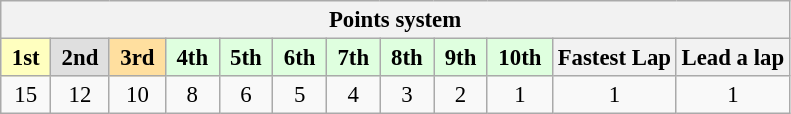<table class="wikitable" style="font-size:95%; text-align:center">
<tr>
<th colspan="19">Points system</th>
</tr>
<tr>
<td style="background:#ffffbf;"> <strong>1st</strong> </td>
<td style="background:#dfdfdf;"> <strong>2nd</strong> </td>
<td style="background:#ffdf9f;"> <strong>3rd</strong> </td>
<td style="background:#dfffdf;"> <strong>4th</strong> </td>
<td style="background:#dfffdf;"> <strong>5th</strong> </td>
<td style="background:#dfffdf;"> <strong>6th</strong> </td>
<td style="background:#dfffdf;"> <strong>7th</strong> </td>
<td style="background:#dfffdf;"> <strong>8th</strong> </td>
<td style="background:#dfffdf;"> <strong>9th</strong> </td>
<td style="background:#dfffdf;"> <strong>10th</strong> </td>
<th>Fastest Lap</th>
<th>Lead a lap</th>
</tr>
<tr>
<td>15</td>
<td>12</td>
<td>10</td>
<td>8</td>
<td>6</td>
<td>5</td>
<td>4</td>
<td>3</td>
<td>2</td>
<td>1</td>
<td>1</td>
<td>1</td>
</tr>
</table>
